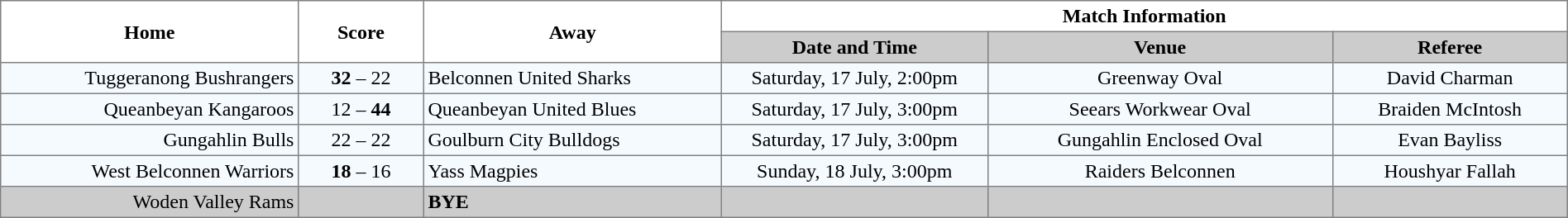<table width="100%" cellspacing="0" cellpadding="3" border="1" style="border-collapse:collapse;  text-align:center;">
<tr>
<th rowspan="2" width="19%">Home</th>
<th rowspan="2" width="8%">Score</th>
<th rowspan="2" width="19%">Away</th>
<th colspan="3">Match Information</th>
</tr>
<tr bgcolor="#CCCCCC">
<th width="17%">Date and Time</th>
<th width="22%">Venue</th>
<th width="50%">Referee</th>
</tr>
<tr style="text-align:center; background:#f5faff;">
<td align="right">Tuggeranong Bushrangers </td>
<td><strong>32</strong> – 22</td>
<td align="left"> Belconnen United Sharks</td>
<td>Saturday, 17 July, 2:00pm</td>
<td>Greenway Oval</td>
<td>David Charman</td>
</tr>
<tr style="text-align:center; background:#f5faff;">
<td align="right">Queanbeyan Kangaroos </td>
<td>12 – <strong>44</strong></td>
<td align="left"> Queanbeyan United Blues</td>
<td>Saturday, 17 July, 3:00pm</td>
<td>Seears Workwear Oval</td>
<td>Braiden McIntosh</td>
</tr>
<tr style="text-align:center; background:#f5faff;">
<td align="right">Gungahlin Bulls </td>
<td>22 – 22</td>
<td align="left"> Goulburn City Bulldogs</td>
<td>Saturday, 17 July, 3:00pm</td>
<td>Gungahlin Enclosed Oval</td>
<td>Evan Bayliss</td>
</tr>
<tr style="text-align:center; background:#f5faff;">
<td align="right">West Belconnen Warriors </td>
<td><strong>18</strong> – 16</td>
<td align="left"> Yass Magpies</td>
<td>Sunday, 18 July, 3:00pm</td>
<td>Raiders Belconnen</td>
<td>Houshyar Fallah</td>
</tr>
<tr style="text-align:center; background:#CCCCCC;">
<td align="right">Woden Valley Rams </td>
<td></td>
<td align="left"><strong>BYE</strong></td>
<td></td>
<td></td>
<td></td>
</tr>
</table>
